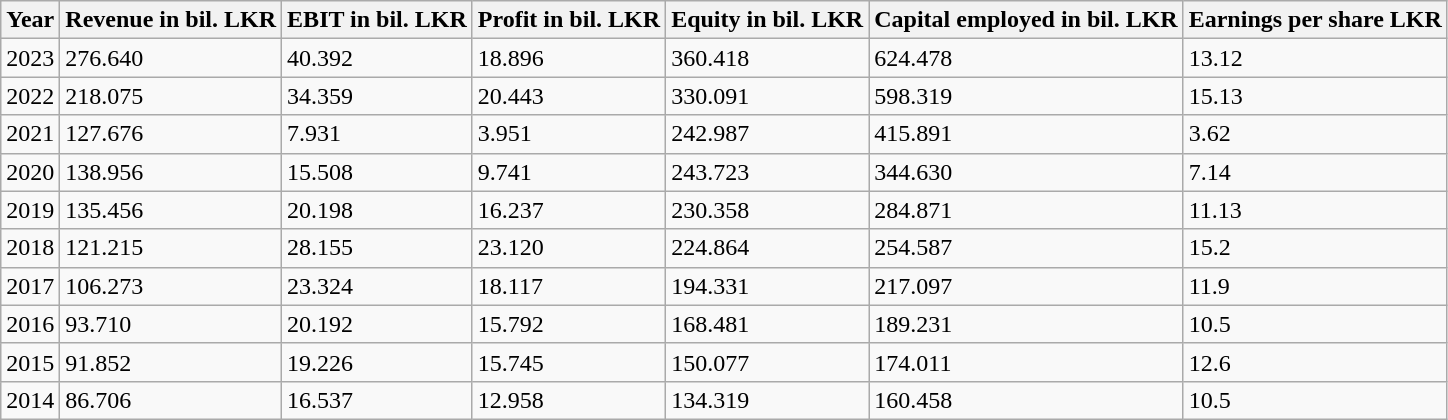<table class="wikitable">
<tr>
<th>Year</th>
<th>Revenue in bil. LKR</th>
<th>EBIT in bil. LKR</th>
<th>Profit in bil. LKR</th>
<th>Equity in bil. LKR</th>
<th>Capital employed in bil. LKR</th>
<th>Earnings per share LKR</th>
</tr>
<tr>
<td>2023</td>
<td>276.640</td>
<td>40.392</td>
<td>18.896</td>
<td>360.418</td>
<td>624.478</td>
<td>13.12</td>
</tr>
<tr>
<td>2022</td>
<td>218.075</td>
<td>34.359</td>
<td>20.443</td>
<td>330.091</td>
<td>598.319</td>
<td>15.13</td>
</tr>
<tr>
<td>2021</td>
<td>127.676</td>
<td>7.931</td>
<td>3.951</td>
<td>242.987</td>
<td>415.891</td>
<td>3.62</td>
</tr>
<tr>
<td>2020</td>
<td>138.956</td>
<td>15.508</td>
<td>9.741</td>
<td>243.723</td>
<td>344.630</td>
<td>7.14</td>
</tr>
<tr>
<td>2019</td>
<td>135.456</td>
<td>20.198</td>
<td>16.237</td>
<td>230.358</td>
<td>284.871</td>
<td>11.13</td>
</tr>
<tr>
<td>2018</td>
<td>121.215</td>
<td>28.155</td>
<td>23.120</td>
<td>224.864</td>
<td>254.587</td>
<td>15.2</td>
</tr>
<tr>
<td>2017</td>
<td>106.273</td>
<td>23.324</td>
<td>18.117</td>
<td>194.331</td>
<td>217.097</td>
<td>11.9</td>
</tr>
<tr>
<td>2016</td>
<td>93.710</td>
<td>20.192</td>
<td>15.792</td>
<td>168.481</td>
<td>189.231</td>
<td>10.5</td>
</tr>
<tr>
<td>2015</td>
<td>91.852</td>
<td>19.226</td>
<td>15.745</td>
<td>150.077</td>
<td>174.011</td>
<td>12.6</td>
</tr>
<tr>
<td>2014</td>
<td>86.706</td>
<td>16.537</td>
<td>12.958</td>
<td>134.319</td>
<td>160.458</td>
<td>10.5</td>
</tr>
</table>
